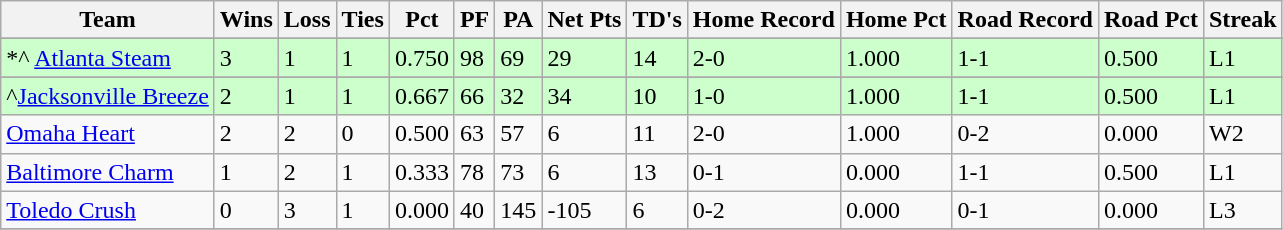<table class="wikitable">
<tr>
<th>Team</th>
<th>Wins</th>
<th>Loss</th>
<th>Ties</th>
<th>Pct</th>
<th>PF</th>
<th>PA</th>
<th>Net Pts</th>
<th>TD's</th>
<th>Home Record</th>
<th>Home Pct</th>
<th>Road Record</th>
<th>Road Pct</th>
<th>Streak</th>
</tr>
<tr>
</tr>
<tr bgcolor="#ccffcc">
<td>*^ <a href='#'>Atlanta Steam</a></td>
<td>3</td>
<td>1</td>
<td>1</td>
<td>0.750</td>
<td>98</td>
<td>69</td>
<td>29</td>
<td>14</td>
<td>2-0</td>
<td>1.000</td>
<td>1-1</td>
<td>0.500</td>
<td>L1</td>
</tr>
<tr>
</tr>
<tr bgcolor="#ccffcc">
<td>^<a href='#'>Jacksonville Breeze</a></td>
<td>2</td>
<td>1</td>
<td>1</td>
<td>0.667</td>
<td>66</td>
<td>32</td>
<td>34</td>
<td>10</td>
<td>1-0</td>
<td>1.000</td>
<td>1-1</td>
<td>0.500</td>
<td>L1</td>
</tr>
<tr>
<td><a href='#'>Omaha Heart</a></td>
<td>2</td>
<td>2</td>
<td>0</td>
<td>0.500</td>
<td>63</td>
<td>57</td>
<td>6</td>
<td>11</td>
<td>2-0</td>
<td>1.000</td>
<td>0-2</td>
<td>0.000</td>
<td>W2</td>
</tr>
<tr>
<td><a href='#'>Baltimore Charm</a></td>
<td>1</td>
<td>2</td>
<td>1</td>
<td>0.333</td>
<td>78</td>
<td>73</td>
<td>6</td>
<td>13</td>
<td>0-1</td>
<td>0.000</td>
<td>1-1</td>
<td>0.500</td>
<td>L1</td>
</tr>
<tr>
<td><a href='#'>Toledo Crush</a></td>
<td>0</td>
<td>3</td>
<td>1</td>
<td>0.000</td>
<td>40</td>
<td>145</td>
<td>-105</td>
<td>6</td>
<td>0-2</td>
<td>0.000</td>
<td>0-1</td>
<td>0.000</td>
<td>L3</td>
</tr>
<tr>
</tr>
</table>
